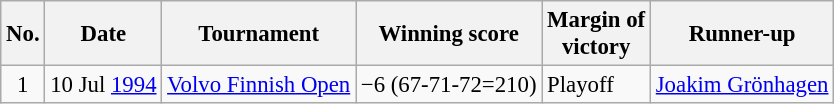<table class="wikitable" style="font-size:95%;">
<tr>
<th>No.</th>
<th>Date</th>
<th>Tournament</th>
<th>Winning score</th>
<th>Margin of<br>victory</th>
<th>Runner-up</th>
</tr>
<tr>
<td align=center>1</td>
<td align=right>10 Jul <a href='#'>1994</a></td>
<td><a href='#'>Volvo Finnish Open</a></td>
<td>−6 (67-71-72=210)</td>
<td>Playoff</td>
<td> <a href='#'>Joakim Grönhagen</a></td>
</tr>
</table>
